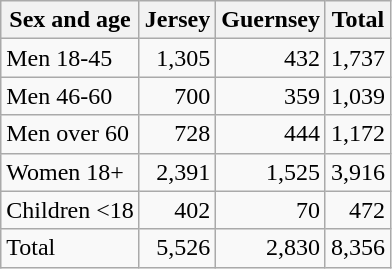<table class="wikitable" style="border-collapse:collapse">
<tr>
<th>Sex and age</th>
<th>Jersey</th>
<th>Guernsey</th>
<th>Total</th>
</tr>
<tr>
<td>Men 18-45</td>
<td align=right>1,305</td>
<td align=right>432</td>
<td align=right>1,737</td>
</tr>
<tr>
<td>Men 46-60</td>
<td align=right>700</td>
<td align=right>359</td>
<td align=right>1,039</td>
</tr>
<tr>
<td>Men over 60</td>
<td align=right>728</td>
<td align=right>444</td>
<td align=right>1,172</td>
</tr>
<tr>
<td>Women 18+</td>
<td align=right>2,391</td>
<td align=right>1,525</td>
<td align=right>3,916</td>
</tr>
<tr>
<td>Children <18</td>
<td align=right>402</td>
<td align=right>70</td>
<td align=right>472</td>
</tr>
<tr>
<td>Total</td>
<td align=right>5,526</td>
<td align=right>2,830</td>
<td align=right>8,356</td>
</tr>
</table>
